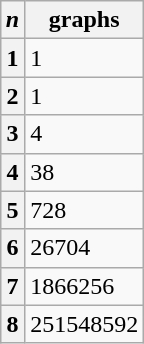<table class="wikitable" style="margin:1em auto;">
<tr>
<th><em>n</em></th>
<th>graphs</th>
</tr>
<tr>
<th>1</th>
<td>1</td>
</tr>
<tr>
<th>2</th>
<td>1</td>
</tr>
<tr>
<th>3</th>
<td>4</td>
</tr>
<tr>
<th>4</th>
<td>38</td>
</tr>
<tr>
<th>5</th>
<td>728</td>
</tr>
<tr>
<th>6</th>
<td>26704</td>
</tr>
<tr>
<th>7</th>
<td>1866256</td>
</tr>
<tr>
<th>8</th>
<td>251548592</td>
</tr>
</table>
